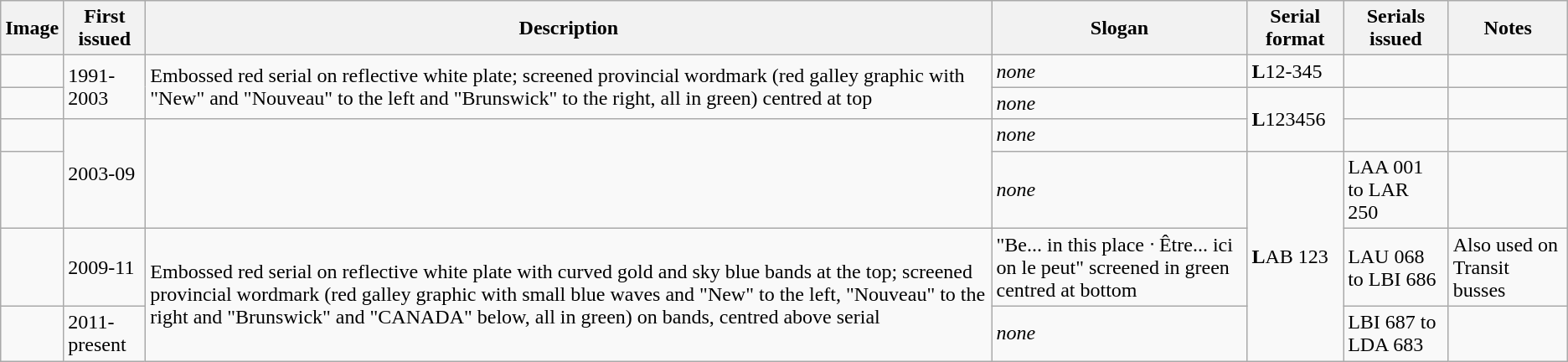<table class="wikitable">
<tr>
<th>Image</th>
<th>First issued</th>
<th>Description</th>
<th>Slogan</th>
<th>Serial format</th>
<th>Serials issued</th>
<th>Notes</th>
</tr>
<tr>
<td></td>
<td rowspan="2">1991-2003</td>
<td rowspan="2">Embossed red serial on reflective white plate; screened provincial wordmark (red galley graphic with "New" and "Nouveau" to the left and "Brunswick" to the right, all in green) centred at top</td>
<td><em>none</em></td>
<td><strong>L</strong>12-345</td>
<td></td>
<td></td>
</tr>
<tr>
<td></td>
<td><em>none</em></td>
<td rowspan="2"><strong>L</strong>123456</td>
<td></td>
<td></td>
</tr>
<tr>
<td></td>
<td rowspan="2">2003-09</td>
<td rowspan="2"></td>
<td><em>none</em></td>
<td></td>
<td></td>
</tr>
<tr>
<td></td>
<td><em>none</em></td>
<td rowspan="3"><strong>L</strong>AB 123</td>
<td>LAA 001 to LAR 250</td>
<td></td>
</tr>
<tr>
<td></td>
<td>2009-11</td>
<td rowspan="2">Embossed red serial on reflective white plate with curved gold and sky blue bands at the top; screened provincial wordmark (red galley graphic with small blue waves and "New" to the left, "Nouveau" to the right and "Brunswick" and "CANADA" below, all in green) on bands, centred above serial</td>
<td>"Be... in this place  ᐧ  Être... ici on le peut" screened in green centred at bottom</td>
<td>LAU 068 to LBI 686</td>
<td>Also used on Transit busses</td>
</tr>
<tr>
<td></td>
<td>2011-present</td>
<td><em>none</em></td>
<td>LBI 687 to LDA 683 </td>
<td></td>
</tr>
</table>
